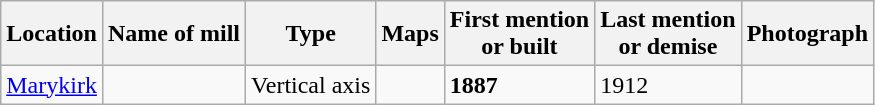<table class="wikitable">
<tr>
<th>Location</th>
<th>Name of mill</th>
<th>Type</th>
<th>Maps</th>
<th>First mention<br>or built</th>
<th>Last mention<br> or demise</th>
<th>Photograph</th>
</tr>
<tr>
<td><a href='#'>Marykirk</a></td>
<td></td>
<td>Vertical axis</td>
<td></td>
<td><strong>1887</strong></td>
<td>1912</td>
<td></td>
</tr>
</table>
